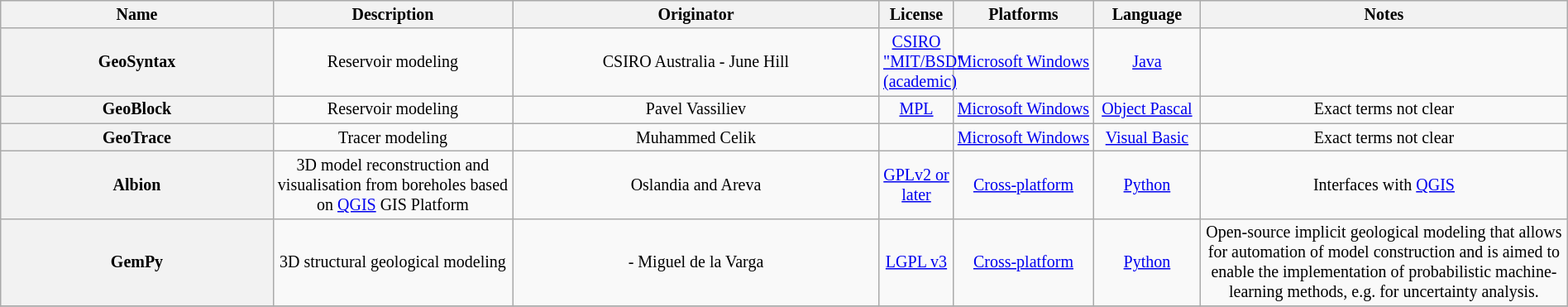<table class="wikitable sortable" style="width: 100%; table-layout: fixed; font-size: smaller; text-align: center;">
<tr style="background: #ececec">
<th style="width:16em">Name</th>
<th style="width:14em">Description</th>
<th>Originator</th>
<th style="width:4em">License</th>
<th style="width:8em">Platforms</th>
<th style="width:6em">Language</th>
<th>Notes</th>
</tr>
<tr>
<th>GeoSyntax</th>
<td>Reservoir modeling</td>
<td>CSIRO Australia - June Hill</td>
<td><a href='#'>CSIRO "MIT/BSD" (academic)</a></td>
<td><a href='#'>Microsoft Windows</a></td>
<td><a href='#'>Java</a></td>
<td></td>
</tr>
<tr>
<th>GeoBlock</th>
<td>Reservoir modeling</td>
<td>Pavel Vassiliev</td>
<td><a href='#'>MPL</a></td>
<td><a href='#'>Microsoft Windows</a></td>
<td><a href='#'>Object Pascal</a></td>
<td>Exact terms not clear</td>
</tr>
<tr>
<th>GeoTrace</th>
<td>Tracer modeling</td>
<td>Muhammed Celik</td>
<td></td>
<td><a href='#'>Microsoft Windows</a></td>
<td><a href='#'>Visual Basic</a></td>
<td>Exact terms not clear</td>
</tr>
<tr>
<th>Albion</th>
<td>3D model reconstruction and visualisation from boreholes based on <a href='#'>QGIS</a> GIS Platform</td>
<td>Oslandia and Areva</td>
<td><a href='#'>GPLv2 or later</a></td>
<td><a href='#'>Cross-platform</a></td>
<td><a href='#'>Python</a></td>
<td>Interfaces with <a href='#'>QGIS</a></td>
</tr>
<tr>
<th>GemPy</th>
<td>3D structural geological modeling</td>
<td> - Miguel de la Varga</td>
<td><a href='#'>LGPL v3</a></td>
<td><a href='#'>Cross-platform</a></td>
<td><a href='#'>Python</a></td>
<td>Open-source implicit geological modeling that allows for automation of model construction and is aimed to enable the implementation of probabilistic machine-learning methods, e.g. for uncertainty analysis.</td>
</tr>
<tr>
</tr>
</table>
